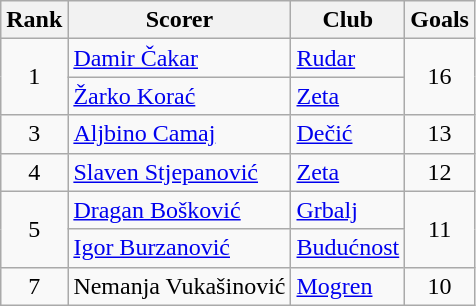<table class="wikitable">
<tr>
<th>Rank</th>
<th>Scorer</th>
<th>Club</th>
<th>Goals</th>
</tr>
<tr>
<td rowspan="2" align="center">1</td>
<td> <a href='#'>Damir Čakar</a></td>
<td><a href='#'>Rudar</a></td>
<td rowspan="2" align="center">16</td>
</tr>
<tr>
<td> <a href='#'>Žarko Korać</a></td>
<td><a href='#'>Zeta</a></td>
</tr>
<tr>
<td rowspan="1" align="center">3</td>
<td> <a href='#'>Aljbino Camaj</a></td>
<td><a href='#'>Dečić</a></td>
<td align="center">13</td>
</tr>
<tr>
<td rowspan="1" align="center">4</td>
<td> <a href='#'>Slaven Stjepanović</a></td>
<td><a href='#'>Zeta</a></td>
<td align="center">12</td>
</tr>
<tr>
<td rowspan="2" align="center">5</td>
<td> <a href='#'>Dragan Bošković</a></td>
<td><a href='#'>Grbalj</a></td>
<td rowspan="2" align="center">11</td>
</tr>
<tr>
<td> <a href='#'>Igor Burzanović</a></td>
<td><a href='#'>Budućnost</a></td>
</tr>
<tr>
<td rowspan="1" align="center">7</td>
<td> Nemanja Vukašinović</td>
<td><a href='#'>Mogren</a></td>
<td align="center">10</td>
</tr>
</table>
